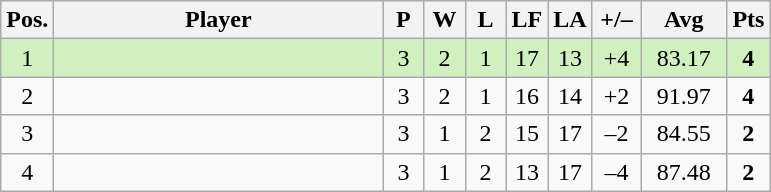<table class="wikitable" style="text-align:center; margin: 1em auto 1em auto, align:left">
<tr>
<th width=20>Pos.</th>
<th width=212>Player</th>
<th width=20>P</th>
<th width=20>W</th>
<th width=20>L</th>
<th width=20>LF</th>
<th width=20>LA</th>
<th width=25>+/–</th>
<th width=50>Avg</th>
<th width=20>Pts</th>
</tr>
<tr style="background:#D0F0C0;">
<td>1</td>
<td align=left></td>
<td>3</td>
<td>2</td>
<td>1</td>
<td>17</td>
<td>13</td>
<td>+4</td>
<td>83.17</td>
<td><strong>4</strong></td>
</tr>
<tr style=>
<td>2</td>
<td align=left></td>
<td>3</td>
<td>2</td>
<td>1</td>
<td>16</td>
<td>14</td>
<td>+2</td>
<td>91.97</td>
<td><strong>4</strong></td>
</tr>
<tr style=>
<td>3</td>
<td align=left></td>
<td>3</td>
<td>1</td>
<td>2</td>
<td>15</td>
<td>17</td>
<td>–2</td>
<td>84.55</td>
<td><strong>2</strong></td>
</tr>
<tr style=>
<td>4</td>
<td align=left></td>
<td>3</td>
<td>1</td>
<td>2</td>
<td>13</td>
<td>17</td>
<td>–4</td>
<td>87.48</td>
<td><strong>2</strong></td>
</tr>
</table>
